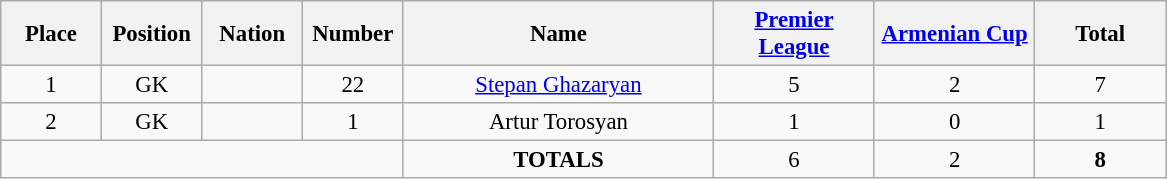<table class="wikitable" style="font-size: 95%; text-align: center;">
<tr>
<th width=60>Place</th>
<th width=60>Position</th>
<th width=60>Nation</th>
<th width=60>Number</th>
<th width=200>Name</th>
<th width=100><a href='#'>Premier League</a></th>
<th width=100><a href='#'>Armenian Cup</a></th>
<th width=80><strong>Total</strong></th>
</tr>
<tr>
<td>1</td>
<td>GK</td>
<td></td>
<td>22</td>
<td><a href='#'>Stepan Ghazaryan</a></td>
<td>5</td>
<td>2</td>
<td>7</td>
</tr>
<tr>
<td>2</td>
<td>GK</td>
<td></td>
<td>1</td>
<td>Artur Torosyan</td>
<td>1</td>
<td>0</td>
<td>1</td>
</tr>
<tr>
<td colspan="4"></td>
<td><strong>TOTALS</strong></td>
<td>6</td>
<td>2</td>
<td><strong>8</strong></td>
</tr>
</table>
